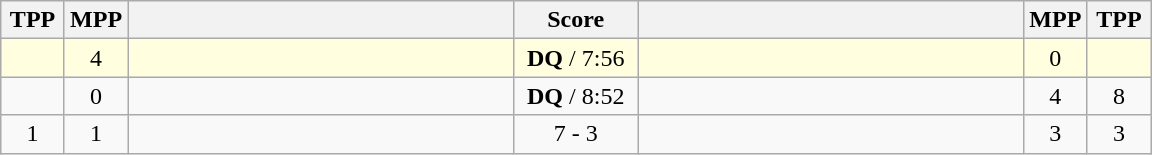<table class="wikitable" style="text-align: center;" |>
<tr>
<th width="35">TPP</th>
<th width="35">MPP</th>
<th width="250"></th>
<th width="75">Score</th>
<th width="250"></th>
<th width="35">MPP</th>
<th width="35">TPP</th>
</tr>
<tr bgcolor=lightyellow>
<td></td>
<td>4</td>
<td style="text-align:left;"></td>
<td><strong>DQ</strong> / 7:56</td>
<td style="text-align:left;"><strong></strong></td>
<td>0</td>
<td></td>
</tr>
<tr>
<td></td>
<td>0</td>
<td style="text-align:left;"><strong></strong></td>
<td><strong>DQ</strong> / 8:52</td>
<td style="text-align:left;"></td>
<td>4</td>
<td>8</td>
</tr>
<tr>
<td>1</td>
<td>1</td>
<td style="text-align:left;"><strong></strong></td>
<td>7 - 3</td>
<td style="text-align:left;"></td>
<td>3</td>
<td>3</td>
</tr>
</table>
